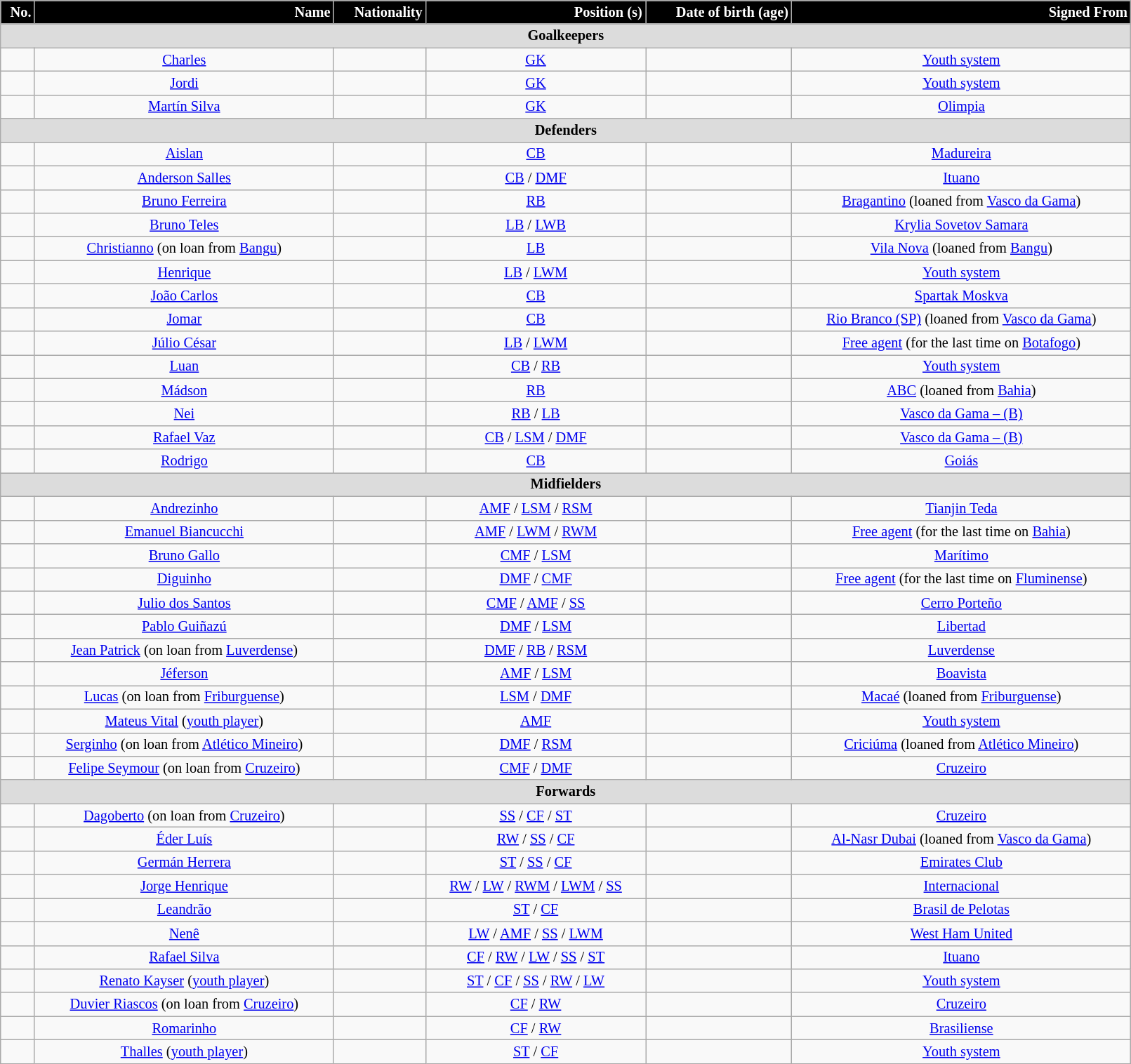<table class="wikitable"  style="text-align:center; font-size:85%; width:85%;">
<tr>
<th style="background:black; color:white; text-align:right;">No.</th>
<th style="background:black; color:white; text-align:right;">Name</th>
<th style="background:black; color:white; text-align:right;">Nationality</th>
<th style="background:black; color:white; text-align:right;">Position (s)</th>
<th style="background:black; color:white; text-align:right;">Date of birth (age)</th>
<th style="background:black; color:white; text-align:right;">Signed From</th>
</tr>
<tr>
<th colspan="6"  style="background:#dcdcdc; text-align:center;">Goalkeepers</th>
</tr>
<tr>
<td></td>
<td><a href='#'>Charles</a></td>
<td></td>
<td><a href='#'>GK</a></td>
<td></td>
<td><a href='#'>Youth system</a></td>
</tr>
<tr>
<td></td>
<td><a href='#'>Jordi</a></td>
<td></td>
<td><a href='#'>GK</a></td>
<td></td>
<td><a href='#'>Youth system</a></td>
</tr>
<tr>
<td></td>
<td><a href='#'>Martín Silva</a></td>
<td></td>
<td><a href='#'>GK</a></td>
<td></td>
<td> <a href='#'>Olimpia</a></td>
</tr>
<tr>
<th colspan="6"  style="background:#dcdcdc; text-align:center;">Defenders</th>
</tr>
<tr>
<td></td>
<td><a href='#'>Aislan</a></td>
<td></td>
<td><a href='#'>CB</a></td>
<td></td>
<td> <a href='#'>Madureira</a></td>
</tr>
<tr>
<td></td>
<td><a href='#'>Anderson Salles</a></td>
<td></td>
<td><a href='#'>CB</a> / <a href='#'>DMF</a></td>
<td></td>
<td> <a href='#'>Ituano</a></td>
</tr>
<tr>
<td></td>
<td><a href='#'>Bruno Ferreira</a></td>
<td></td>
<td><a href='#'>RB</a></td>
<td></td>
<td> <a href='#'>Bragantino</a> (loaned from <a href='#'>Vasco da Gama</a>)</td>
</tr>
<tr>
<td></td>
<td><a href='#'>Bruno Teles</a></td>
<td></td>
<td><a href='#'>LB</a> / <a href='#'>LWB</a></td>
<td></td>
<td> <a href='#'>Krylia Sovetov Samara</a></td>
</tr>
<tr>
<td></td>
<td><a href='#'>Christianno</a> (on loan from <a href='#'>Bangu</a>)</td>
<td></td>
<td><a href='#'>LB</a></td>
<td></td>
<td> <a href='#'>Vila Nova</a> (loaned from <a href='#'>Bangu</a>)</td>
</tr>
<tr>
<td></td>
<td><a href='#'>Henrique</a></td>
<td></td>
<td><a href='#'>LB</a> / <a href='#'>LWM</a></td>
<td></td>
<td><a href='#'>Youth system</a></td>
</tr>
<tr>
<td></td>
<td><a href='#'>João Carlos</a></td>
<td></td>
<td><a href='#'>CB</a></td>
<td></td>
<td> <a href='#'>Spartak Moskva</a></td>
</tr>
<tr>
<td></td>
<td><a href='#'>Jomar</a></td>
<td></td>
<td><a href='#'>CB</a></td>
<td></td>
<td> <a href='#'>Rio Branco (SP)</a> (loaned from <a href='#'>Vasco da Gama</a>)</td>
</tr>
<tr>
<td></td>
<td><a href='#'>Júlio César</a></td>
<td></td>
<td><a href='#'>LB</a> / <a href='#'>LWM</a></td>
<td></td>
<td><a href='#'>Free agent</a> (for the last time on <a href='#'>Botafogo</a>)</td>
</tr>
<tr>
<td></td>
<td><a href='#'>Luan</a></td>
<td></td>
<td><a href='#'>CB</a> / <a href='#'>RB</a></td>
<td></td>
<td><a href='#'>Youth system</a></td>
</tr>
<tr>
<td></td>
<td><a href='#'>Mádson</a></td>
<td></td>
<td><a href='#'>RB</a></td>
<td></td>
<td> <a href='#'>ABC</a> (loaned from <a href='#'>Bahia</a>)</td>
</tr>
<tr>
<td></td>
<td><a href='#'>Nei</a></td>
<td></td>
<td><a href='#'>RB</a> / <a href='#'>LB</a></td>
<td></td>
<td> <a href='#'>Vasco da Gama – (B)</a></td>
</tr>
<tr>
<td></td>
<td><a href='#'>Rafael Vaz</a></td>
<td></td>
<td><a href='#'>CB</a> / <a href='#'>LSM</a> / <a href='#'>DMF</a></td>
<td></td>
<td> <a href='#'>Vasco da Gama – (B)</a></td>
</tr>
<tr>
<td></td>
<td><a href='#'>Rodrigo</a></td>
<td></td>
<td><a href='#'>CB</a></td>
<td></td>
<td> <a href='#'>Goiás</a></td>
</tr>
<tr>
<th colspan="7"  style="background:#dcdcdc; text-align:center;">Midfielders</th>
</tr>
<tr>
<td></td>
<td><a href='#'>Andrezinho</a></td>
<td></td>
<td><a href='#'>AMF</a> / <a href='#'>LSM</a> / <a href='#'>RSM</a></td>
<td></td>
<td> <a href='#'>Tianjin Teda</a></td>
</tr>
<tr>
<td></td>
<td><a href='#'>Emanuel Biancucchi</a></td>
<td></td>
<td><a href='#'>AMF</a> / <a href='#'>LWM</a> / <a href='#'>RWM</a></td>
<td></td>
<td><a href='#'>Free agent</a> (for the last time on <a href='#'>Bahia</a>)</td>
</tr>
<tr>
<td></td>
<td><a href='#'>Bruno Gallo</a></td>
<td></td>
<td><a href='#'>CMF</a> / <a href='#'>LSM</a></td>
<td></td>
<td> <a href='#'>Marítimo</a></td>
</tr>
<tr>
<td></td>
<td><a href='#'>Diguinho</a></td>
<td></td>
<td><a href='#'>DMF</a> / <a href='#'>CMF</a></td>
<td></td>
<td><a href='#'>Free agent</a> (for the last time on <a href='#'>Fluminense</a>)</td>
</tr>
<tr>
<td></td>
<td><a href='#'>Julio dos Santos</a></td>
<td></td>
<td><a href='#'>CMF</a> / <a href='#'>AMF</a> / <a href='#'>SS</a></td>
<td></td>
<td> <a href='#'>Cerro Porteño</a></td>
</tr>
<tr>
<td></td>
<td><a href='#'>Pablo Guiñazú</a></td>
<td></td>
<td><a href='#'>DMF</a> / <a href='#'>LSM</a></td>
<td></td>
<td> <a href='#'>Libertad</a></td>
</tr>
<tr>
<td></td>
<td><a href='#'>Jean Patrick</a> (on loan from <a href='#'>Luverdense</a>)</td>
<td></td>
<td><a href='#'>DMF</a> / <a href='#'>RB</a> / <a href='#'>RSM</a></td>
<td></td>
<td> <a href='#'>Luverdense</a></td>
</tr>
<tr>
<td></td>
<td><a href='#'>Jéferson</a></td>
<td></td>
<td><a href='#'>AMF</a> / <a href='#'>LSM</a></td>
<td></td>
<td> <a href='#'>Boavista</a></td>
</tr>
<tr>
<td></td>
<td><a href='#'>Lucas</a> (on loan from <a href='#'>Friburguense</a>)</td>
<td></td>
<td><a href='#'>LSM</a> / <a href='#'>DMF</a></td>
<td></td>
<td> <a href='#'>Macaé</a> (loaned from <a href='#'>Friburguense</a>)</td>
</tr>
<tr>
<td></td>
<td><a href='#'>Mateus Vital</a> (<a href='#'>youth player</a>)</td>
<td></td>
<td><a href='#'>AMF</a></td>
<td></td>
<td><a href='#'>Youth system</a></td>
</tr>
<tr>
<td></td>
<td><a href='#'>Serginho</a> (on loan from <a href='#'>Atlético Mineiro</a>)</td>
<td></td>
<td><a href='#'>DMF</a> / <a href='#'>RSM</a></td>
<td></td>
<td> <a href='#'>Criciúma</a> (loaned from <a href='#'>Atlético Mineiro</a>)</td>
</tr>
<tr>
<td></td>
<td><a href='#'>Felipe Seymour</a> (on loan from <a href='#'>Cruzeiro</a>)</td>
<td></td>
<td><a href='#'>CMF</a> / <a href='#'>DMF</a></td>
<td></td>
<td> <a href='#'>Cruzeiro</a></td>
</tr>
<tr>
<th colspan="11"  style="background:#dcdcdc; text-align:center;">Forwards</th>
</tr>
<tr>
<td></td>
<td><a href='#'>Dagoberto</a> (on loan from <a href='#'>Cruzeiro</a>)</td>
<td></td>
<td><a href='#'>SS</a> / <a href='#'>CF</a> / <a href='#'>ST</a></td>
<td></td>
<td> <a href='#'>Cruzeiro</a></td>
</tr>
<tr>
<td></td>
<td><a href='#'>Éder Luís</a></td>
<td></td>
<td><a href='#'>RW</a> / <a href='#'>SS</a> / <a href='#'>CF</a></td>
<td></td>
<td> <a href='#'>Al-Nasr Dubai</a> (loaned from <a href='#'>Vasco da Gama</a>)</td>
</tr>
<tr>
<td></td>
<td><a href='#'>Germán Herrera</a></td>
<td></td>
<td><a href='#'>ST</a> / <a href='#'>SS</a> / <a href='#'>CF</a></td>
<td></td>
<td> <a href='#'>Emirates Club</a></td>
</tr>
<tr>
<td></td>
<td><a href='#'>Jorge Henrique</a></td>
<td></td>
<td><a href='#'>RW</a> / <a href='#'>LW</a> / <a href='#'>RWM</a> / <a href='#'>LWM</a> / <a href='#'>SS</a></td>
<td></td>
<td> <a href='#'>Internacional</a></td>
</tr>
<tr>
<td></td>
<td><a href='#'>Leandrão</a></td>
<td></td>
<td><a href='#'>ST</a> / <a href='#'>CF</a></td>
<td></td>
<td> <a href='#'>Brasil de Pelotas</a></td>
</tr>
<tr>
<td></td>
<td><a href='#'>Nenê</a></td>
<td></td>
<td><a href='#'>LW</a> / <a href='#'>AMF</a> / <a href='#'>SS</a> / <a href='#'>LWM</a></td>
<td></td>
<td> <a href='#'>West Ham United</a></td>
</tr>
<tr>
<td></td>
<td><a href='#'>Rafael Silva</a></td>
<td></td>
<td><a href='#'>CF</a> / <a href='#'>RW</a> / <a href='#'>LW</a> / <a href='#'>SS</a> / <a href='#'>ST</a></td>
<td></td>
<td> <a href='#'>Ituano</a></td>
</tr>
<tr>
<td></td>
<td><a href='#'>Renato Kayser</a> (<a href='#'>youth player</a>)</td>
<td></td>
<td><a href='#'>ST</a> / <a href='#'>CF</a> / <a href='#'>SS</a> / <a href='#'>RW</a> / <a href='#'>LW</a></td>
<td></td>
<td><a href='#'>Youth system</a></td>
</tr>
<tr>
<td></td>
<td><a href='#'>Duvier Riascos</a> (on loan from <a href='#'>Cruzeiro</a>)</td>
<td></td>
<td><a href='#'>CF</a> / <a href='#'>RW</a></td>
<td></td>
<td> <a href='#'>Cruzeiro</a></td>
</tr>
<tr>
<td></td>
<td><a href='#'>Romarinho</a></td>
<td></td>
<td><a href='#'>CF</a> / <a href='#'>RW</a></td>
<td></td>
<td> <a href='#'>Brasiliense</a></td>
</tr>
<tr>
<td></td>
<td><a href='#'>Thalles</a> (<a href='#'>youth player</a>)</td>
<td></td>
<td><a href='#'>ST</a> / <a href='#'>CF</a></td>
<td></td>
<td><a href='#'>Youth system</a></td>
</tr>
</table>
